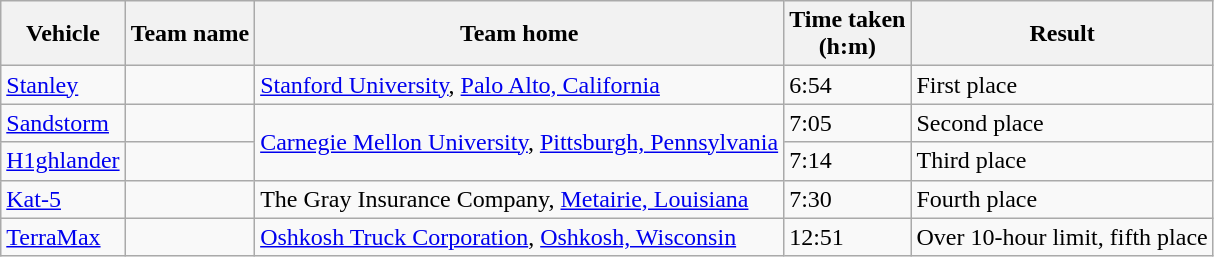<table class="wikitable">
<tr>
<th>Vehicle</th>
<th>Team name</th>
<th>Team home</th>
<th>Time taken<br>(h:m)</th>
<th>Result</th>
</tr>
<tr>
<td><a href='#'>Stanley</a></td>
<td> </td>
<td><a href='#'>Stanford University</a>, <a href='#'>Palo Alto, California</a></td>
<td>6:54</td>
<td>First place</td>
</tr>
<tr>
<td><a href='#'>Sandstorm</a></td>
<td></td>
<td rowspan="2"><a href='#'>Carnegie Mellon University</a>, <a href='#'>Pittsburgh, Pennsylvania</a></td>
<td>7:05</td>
<td>Second place</td>
</tr>
<tr>
<td><a href='#'>H1ghlander</a></td>
<td></td>
<td>7:14</td>
<td>Third place</td>
</tr>
<tr>
<td><a href='#'>Kat-5</a></td>
<td></td>
<td>The Gray Insurance Company, <a href='#'>Metairie, Louisiana</a></td>
<td>7:30</td>
<td>Fourth place</td>
</tr>
<tr>
<td><a href='#'>TerraMax</a></td>
<td></td>
<td><a href='#'>Oshkosh Truck Corporation</a>, <a href='#'>Oshkosh, Wisconsin</a></td>
<td>12:51</td>
<td>Over 10-hour limit, fifth place</td>
</tr>
</table>
